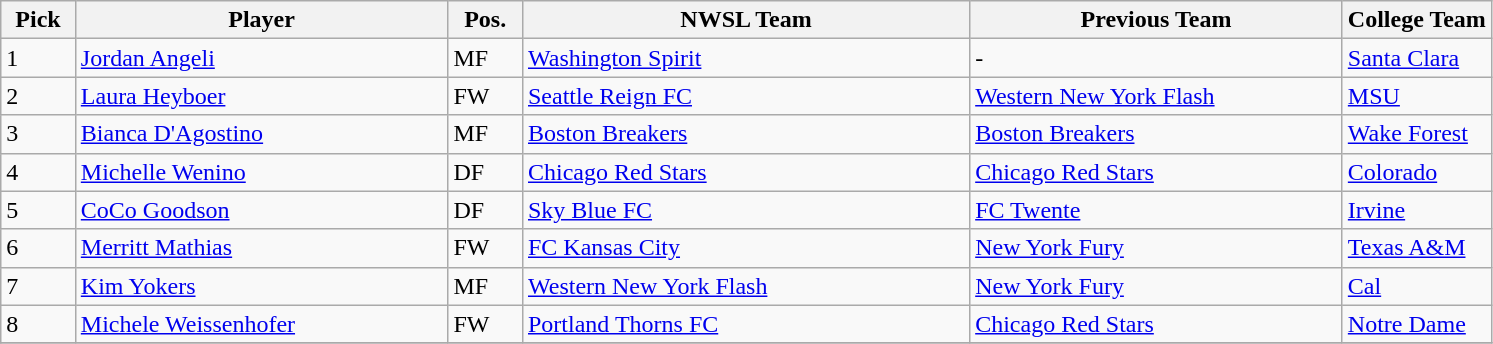<table class="wikitable">
<tr>
<th width="5%">Pick</th>
<th width="25%">Player</th>
<th width="5%">Pos.</th>
<th width="30%">NWSL Team</th>
<th width="25%">Previous Team</th>
<th width="25%">College Team</th>
</tr>
<tr>
<td>1</td>
<td><a href='#'>Jordan Angeli</a></td>
<td>MF</td>
<td><a href='#'>Washington Spirit</a></td>
<td>-</td>
<td><a href='#'>Santa Clara</a></td>
</tr>
<tr>
<td>2</td>
<td><a href='#'>Laura Heyboer</a></td>
<td>FW</td>
<td><a href='#'>Seattle Reign FC</a></td>
<td><a href='#'>Western New York Flash</a></td>
<td><a href='#'>MSU</a></td>
</tr>
<tr>
<td>3</td>
<td><a href='#'>Bianca D'Agostino</a></td>
<td>MF</td>
<td><a href='#'>Boston Breakers</a></td>
<td><a href='#'>Boston Breakers</a></td>
<td><a href='#'>Wake Forest</a></td>
</tr>
<tr>
<td>4</td>
<td><a href='#'>Michelle Wenino</a></td>
<td>DF</td>
<td><a href='#'>Chicago Red Stars</a></td>
<td><a href='#'>Chicago Red Stars</a></td>
<td><a href='#'>Colorado</a></td>
</tr>
<tr>
<td>5</td>
<td><a href='#'>CoCo Goodson</a></td>
<td>DF</td>
<td><a href='#'>Sky Blue FC</a></td>
<td><a href='#'>FC Twente</a></td>
<td><a href='#'>Irvine</a></td>
</tr>
<tr>
<td>6</td>
<td><a href='#'>Merritt Mathias</a></td>
<td>FW</td>
<td><a href='#'>FC Kansas City</a></td>
<td><a href='#'>New York Fury</a></td>
<td><a href='#'>Texas A&M</a></td>
</tr>
<tr>
<td>7</td>
<td><a href='#'>Kim Yokers</a></td>
<td>MF</td>
<td><a href='#'>Western New York Flash</a></td>
<td><a href='#'>New York Fury</a></td>
<td><a href='#'>Cal</a></td>
</tr>
<tr>
<td>8</td>
<td><a href='#'>Michele Weissenhofer</a></td>
<td>FW</td>
<td><a href='#'>Portland Thorns FC</a></td>
<td><a href='#'>Chicago Red Stars</a></td>
<td><a href='#'>Notre Dame</a></td>
</tr>
<tr>
</tr>
</table>
